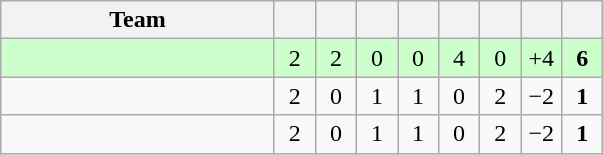<table class=wikitable style="text-align:center">
<tr>
<th width="175">Team</th>
<th width="20"></th>
<th width="20"></th>
<th width="20"></th>
<th width="20"></th>
<th width="20"></th>
<th width="20"></th>
<th width="20"></th>
<th width="20"></th>
</tr>
<tr bgcolor=ccffcc>
<td align=left></td>
<td>2</td>
<td>2</td>
<td>0</td>
<td>0</td>
<td>4</td>
<td>0</td>
<td>+4</td>
<td><strong>6</strong></td>
</tr>
<tr>
<td align=left></td>
<td>2</td>
<td>0</td>
<td>1</td>
<td>1</td>
<td>0</td>
<td>2</td>
<td>−2</td>
<td><strong>1</strong></td>
</tr>
<tr>
<td align=left></td>
<td>2</td>
<td>0</td>
<td>1</td>
<td>1</td>
<td>0</td>
<td>2</td>
<td>−2</td>
<td><strong>1</strong></td>
</tr>
</table>
